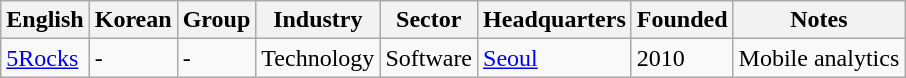<table class="wikitable sortable">
<tr>
<th>English</th>
<th>Korean</th>
<th>Group</th>
<th>Industry</th>
<th>Sector</th>
<th>Headquarters</th>
<th>Founded</th>
<th class="unsortable">Notes</th>
</tr>
<tr>
<td><a href='#'>5Rocks</a></td>
<td>-</td>
<td>-</td>
<td>Technology</td>
<td>Software</td>
<td><a href='#'>Seoul</a></td>
<td>2010</td>
<td>Mobile analytics</td>
</tr>
</table>
